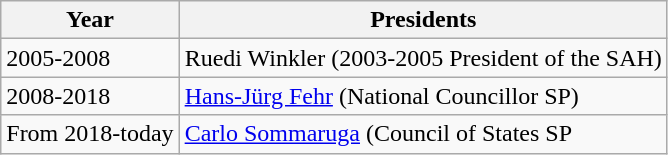<table class="wikitable">
<tr>
<th>Year</th>
<th>Presidents</th>
</tr>
<tr>
<td>2005-2008</td>
<td>Ruedi Winkler (2003-2005 President of the SAH)</td>
</tr>
<tr>
<td>2008-2018</td>
<td><a href='#'>Hans-Jürg Fehr</a> (National Councillor SP)</td>
</tr>
<tr>
<td>From 2018-today</td>
<td><a href='#'>Carlo Sommaruga</a> (Council of States SP</td>
</tr>
</table>
